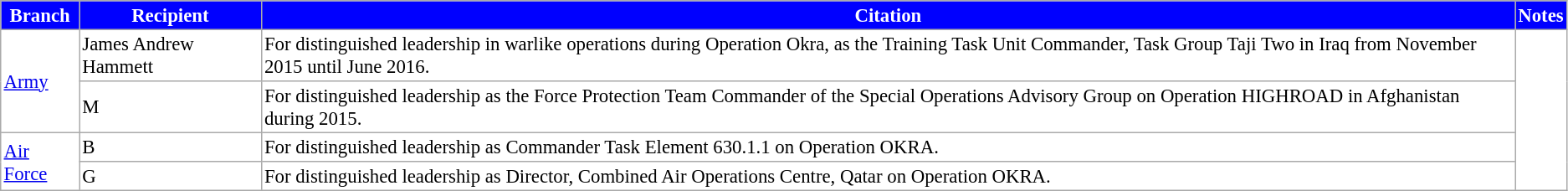<table border="2" cellpadding="2" cellspacing="0" style="margin: 1em 1em 1em 0; border: 1px #aaa solid; font-size:95%; border-collapse: collapse;">
<tr style="background: blue; color: white">
<th>Branch</th>
<th>Recipient</th>
<th>Citation</th>
<th>Notes</th>
</tr>
<tr>
<td rowspan=2><a href='#'>Army</a></td>
<td>  James Andrew Hammett</td>
<td>For distinguished leadership in warlike operations during Operation Okra, as the Training Task Unit Commander, Task Group Taji Two in Iraq from November 2015 until June 2016.</td>
<td rowspan=4></td>
</tr>
<tr>
<td> M</td>
<td>For distinguished leadership as the Force Protection Team Commander of the Special Operations Advisory Group on Operation HIGHROAD in Afghanistan during 2015.</td>
</tr>
<tr>
<td rowspan=2><a href='#'>Air Force</a></td>
<td> B</td>
<td>For distinguished leadership as Commander Task Element 630.1.1 on Operation OKRA.</td>
</tr>
<tr>
<td> G</td>
<td>For distinguished leadership as Director, Combined Air Operations Centre, Qatar on Operation OKRA.</td>
</tr>
</table>
